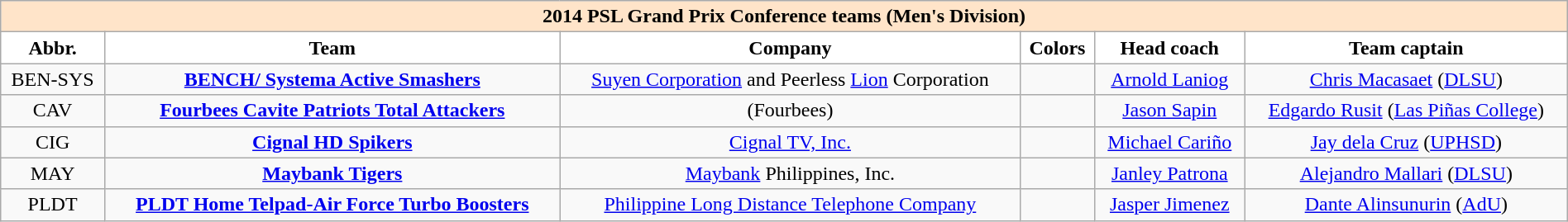<table class="wikitable" style="width:100%; text-align:left">
<tr>
<th style=background:#FFE4C9 colspan=6><span>2014 PSL Grand Prix Conference teams (Men's Division)</span></th>
</tr>
<tr>
<th style="background:white">Abbr.</th>
<th style="background:white">Team</th>
<th style="background:white">Company</th>
<th style="background:white">Colors</th>
<th style="background:white">Head coach</th>
<th style="background:white">Team captain</th>
</tr>
<tr>
<td align=center>BEN-SYS</td>
<td align=center><strong><a href='#'>BENCH/ Systema Active Smashers</a></strong></td>
<td align=center><a href='#'>Suyen Corporation</a> and Peerless <a href='#'>Lion</a> Corporation</td>
<td align=center>  </td>
<td align=center><a href='#'>Arnold Laniog</a></td>
<td align=center><a href='#'>Chris Macasaet</a> (<a href='#'>DLSU</a>)</td>
</tr>
<tr>
<td align=center>CAV</td>
<td align=center><strong><a href='#'>Fourbees Cavite Patriots Total Attackers</a></strong></td>
<td align=center>(Fourbees)</td>
<td align=center>  </td>
<td align=center><a href='#'>Jason Sapin</a></td>
<td align=center><a href='#'>Edgardo Rusit</a> (<a href='#'>Las Piñas College</a>)</td>
</tr>
<tr>
<td align=center>CIG</td>
<td align=center><strong><a href='#'>Cignal HD Spikers</a></strong></td>
<td align=center><a href='#'>Cignal TV, Inc.</a></td>
<td align=center> </td>
<td align=center><a href='#'>Michael Cariño</a></td>
<td align=center><a href='#'>Jay dela Cruz</a> (<a href='#'>UPHSD</a>)</td>
</tr>
<tr>
<td align=center>MAY</td>
<td align=center><strong><a href='#'>Maybank Tigers</a></strong></td>
<td align=center><a href='#'>Maybank</a> Philippines, Inc.</td>
<td align=center> </td>
<td align=center><a href='#'>Janley Patrona</a></td>
<td align=center><a href='#'>Alejandro Mallari</a> (<a href='#'>DLSU</a>)</td>
</tr>
<tr>
<td align=center>PLDT</td>
<td align=center><strong><a href='#'>PLDT Home Telpad-Air Force Turbo Boosters</a></strong></td>
<td align=center><a href='#'>Philippine Long Distance Telephone Company</a></td>
<td align=center>  </td>
<td align=center><a href='#'>Jasper Jimenez</a></td>
<td align=center><a href='#'>Dante Alinsunurin</a> (<a href='#'>AdU</a>)</td>
</tr>
</table>
